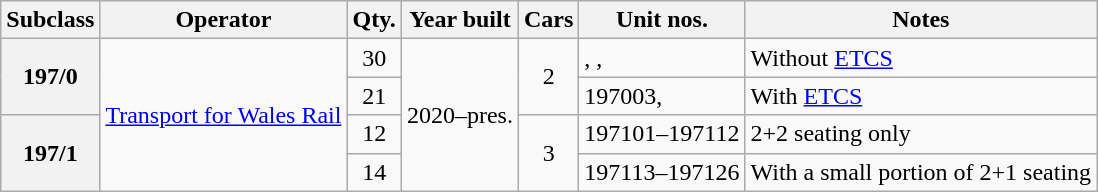<table class="wikitable">
<tr>
<th>Subclass</th>
<th>Operator</th>
<th>Qty.</th>
<th>Year built</th>
<th>Cars</th>
<th>Unit nos.</th>
<th>Notes</th>
</tr>
<tr>
<th rowspan=2>197/0</th>
<td align=center rowspan=4><a href='#'>Transport for Wales Rail</a></td>
<td align=center>30</td>
<td align=center rowspan="4">2020–pres.</td>
<td align=center rowspan="2">2</td>
<td>, , </td>
<td>Without <a href='#'>ETCS</a></td>
</tr>
<tr>
<td align=center>21</td>
<td>197003, </td>
<td>With <a href='#'>ETCS</a></td>
</tr>
<tr>
<th rowspan=2>197/1</th>
<td align=center>12</td>
<td align=center rowspan="2">3</td>
<td>197101–197112</td>
<td>2+2 seating only</td>
</tr>
<tr>
<td align=center>14</td>
<td>197113–197126</td>
<td>With a small portion of 2+1 seating</td>
</tr>
</table>
